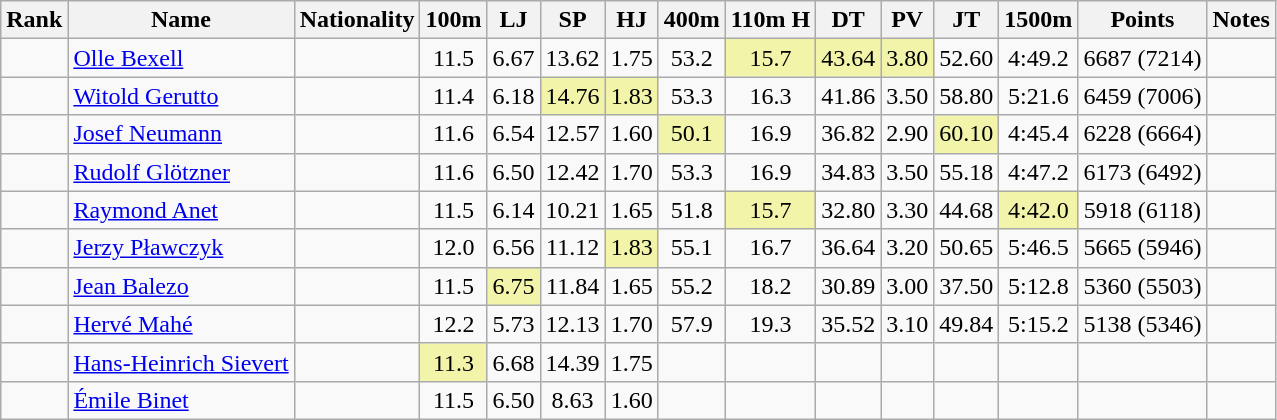<table class="wikitable sortable" style="text-align:center">
<tr>
<th>Rank</th>
<th>Name</th>
<th>Nationality</th>
<th>100m</th>
<th>LJ</th>
<th>SP</th>
<th>HJ</th>
<th>400m</th>
<th>110m H</th>
<th>DT</th>
<th>PV</th>
<th>JT</th>
<th>1500m</th>
<th>Points</th>
<th>Notes</th>
</tr>
<tr>
<td></td>
<td align=left><a href='#'>Olle Bexell</a></td>
<td align=left></td>
<td>11.5</td>
<td>6.67</td>
<td>13.62</td>
<td>1.75</td>
<td>53.2</td>
<td bgcolor=#F2F5A9>15.7</td>
<td bgcolor=#F2F5A9>43.64</td>
<td bgcolor=#F2F5A9>3.80</td>
<td>52.60</td>
<td>4:49.2</td>
<td>6687 (7214)</td>
<td></td>
</tr>
<tr>
<td></td>
<td align=left><a href='#'>Witold Gerutto</a></td>
<td align=left></td>
<td>11.4</td>
<td>6.18</td>
<td bgcolor=#F2F5A9>14.76</td>
<td bgcolor=#F2F5A9>1.83</td>
<td>53.3</td>
<td>16.3</td>
<td>41.86</td>
<td>3.50</td>
<td>58.80</td>
<td>5:21.6</td>
<td>6459 (7006)</td>
<td></td>
</tr>
<tr>
<td></td>
<td align=left><a href='#'>Josef Neumann</a></td>
<td align=left></td>
<td>11.6</td>
<td>6.54</td>
<td>12.57</td>
<td>1.60</td>
<td bgcolor=#F2F5A9>50.1</td>
<td>16.9</td>
<td>36.82</td>
<td>2.90</td>
<td bgcolor=#F2F5A9>60.10</td>
<td>4:45.4</td>
<td>6228 (6664)</td>
<td></td>
</tr>
<tr>
<td></td>
<td align=left><a href='#'>Rudolf Glötzner</a></td>
<td align=left></td>
<td>11.6</td>
<td>6.50</td>
<td>12.42</td>
<td>1.70</td>
<td>53.3</td>
<td>16.9</td>
<td>34.83</td>
<td>3.50</td>
<td>55.18</td>
<td>4:47.2</td>
<td>6173 (6492)</td>
<td></td>
</tr>
<tr>
<td></td>
<td align=left><a href='#'>Raymond Anet</a></td>
<td align=left></td>
<td>11.5</td>
<td>6.14</td>
<td>10.21</td>
<td>1.65</td>
<td>51.8</td>
<td bgcolor=#F2F5A9>15.7</td>
<td>32.80</td>
<td>3.30</td>
<td>44.68</td>
<td bgcolor=#F2F5A9>4:42.0</td>
<td>5918 (6118)</td>
<td></td>
</tr>
<tr>
<td></td>
<td align=left><a href='#'>Jerzy Pławczyk</a></td>
<td align=left></td>
<td>12.0</td>
<td>6.56</td>
<td>11.12</td>
<td bgcolor=#F2F5A9>1.83</td>
<td>55.1</td>
<td>16.7</td>
<td>36.64</td>
<td>3.20</td>
<td>50.65</td>
<td>5:46.5</td>
<td>5665 (5946)</td>
<td></td>
</tr>
<tr>
<td></td>
<td align=left><a href='#'>Jean Balezo</a></td>
<td align=left></td>
<td>11.5</td>
<td bgcolor=#F2F5A9>6.75</td>
<td>11.84</td>
<td>1.65</td>
<td>55.2</td>
<td>18.2</td>
<td>30.89</td>
<td>3.00</td>
<td>37.50</td>
<td>5:12.8</td>
<td>5360 (5503)</td>
<td></td>
</tr>
<tr>
<td></td>
<td align=left><a href='#'>Hervé Mahé</a></td>
<td align=left></td>
<td>12.2</td>
<td>5.73</td>
<td>12.13</td>
<td>1.70</td>
<td>57.9</td>
<td>19.3</td>
<td>35.52</td>
<td>3.10</td>
<td>49.84</td>
<td>5:15.2</td>
<td>5138 (5346)</td>
<td></td>
</tr>
<tr>
<td></td>
<td align=left><a href='#'>Hans-Heinrich Sievert</a></td>
<td align=left></td>
<td bgcolor=#F2F5A9>11.3</td>
<td>6.68</td>
<td>14.39</td>
<td>1.75</td>
<td></td>
<td></td>
<td></td>
<td></td>
<td></td>
<td></td>
<td></td>
<td></td>
</tr>
<tr>
<td></td>
<td align=left><a href='#'>Émile Binet</a></td>
<td align=left></td>
<td>11.5</td>
<td>6.50</td>
<td>8.63</td>
<td>1.60</td>
<td></td>
<td></td>
<td></td>
<td></td>
<td></td>
<td></td>
<td></td>
<td></td>
</tr>
</table>
